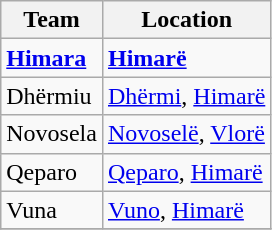<table class="wikitable sortable">
<tr>
<th>Team</th>
<th>Location</th>
</tr>
<tr>
<td><strong><a href='#'>Himara</a></strong></td>
<td><strong><a href='#'>Himarë</a></strong></td>
</tr>
<tr>
<td>Dhërmiu</td>
<td><a href='#'>Dhërmi</a>, <a href='#'>Himarë</a></td>
</tr>
<tr>
<td>Novosela</td>
<td><a href='#'>Novoselë</a>, <a href='#'>Vlorë</a></td>
</tr>
<tr>
<td>Qeparo</td>
<td><a href='#'>Qeparo</a>, <a href='#'>Himarë</a></td>
</tr>
<tr>
<td>Vuna</td>
<td><a href='#'>Vuno</a>, <a href='#'>Himarë</a></td>
</tr>
<tr>
</tr>
</table>
